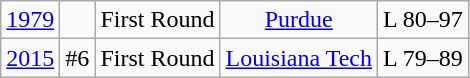<table class="wikitable">
<tr align="center">
<td><a href='#'>1979</a></td>
<td></td>
<td>First Round</td>
<td><a href='#'>Purdue</a></td>
<td>L 80–97</td>
</tr>
<tr align="center">
<td><a href='#'>2015</a></td>
<td>#6</td>
<td>First Round</td>
<td><a href='#'>Louisiana Tech</a></td>
<td>L 79–89</td>
</tr>
</table>
